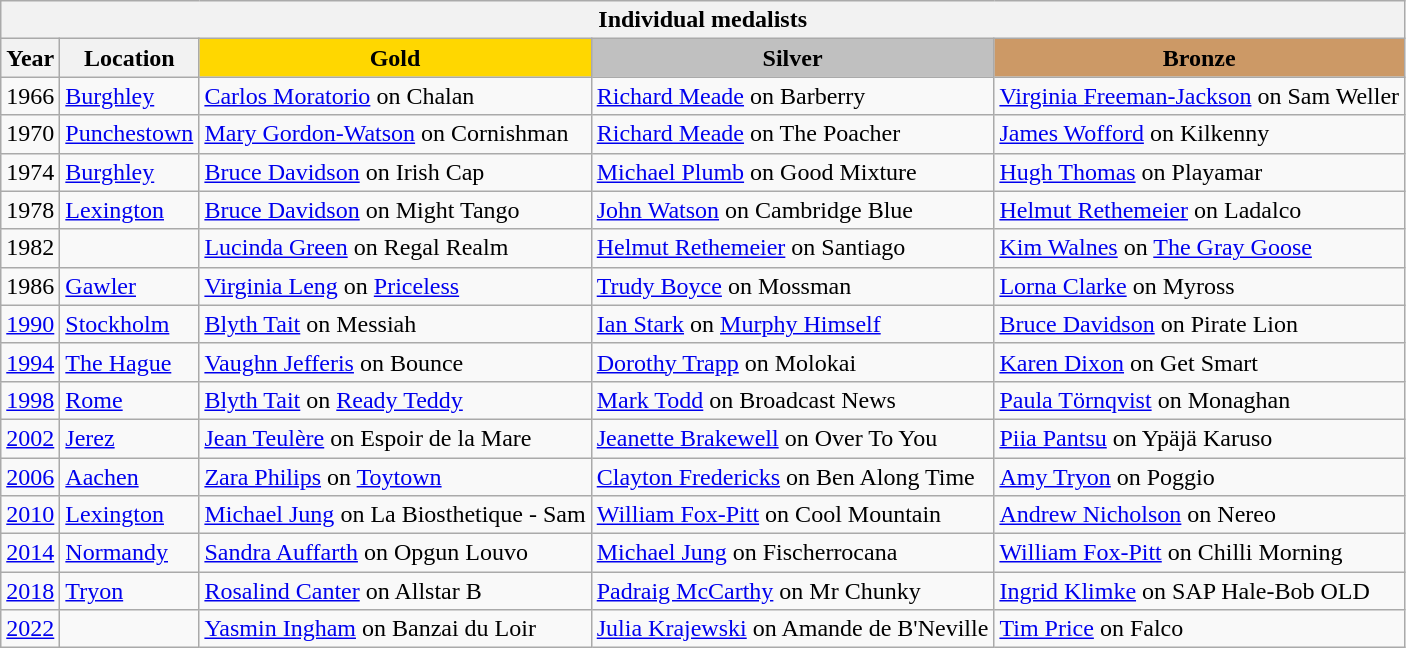<table class="wikitable">
<tr>
<th colspan=6 align="center"><strong>Individual medalists</strong></th>
</tr>
<tr>
<th>Year</th>
<th>Location</th>
<th style="background-color:gold;">Gold</th>
<th style="background-color:silver;">Silver</th>
<th style="background-color:#cc9966;">Bronze</th>
</tr>
<tr>
<td>1966</td>
<td> <a href='#'>Burghley</a></td>
<td> <a href='#'>Carlos Moratorio</a> on Chalan</td>
<td> <a href='#'>Richard Meade</a> on Barberry</td>
<td> <a href='#'>Virginia Freeman-Jackson</a> on Sam Weller</td>
</tr>
<tr>
<td>1970</td>
<td> <a href='#'>Punchestown</a></td>
<td> <a href='#'>Mary Gordon-Watson</a> on Cornishman</td>
<td> <a href='#'>Richard Meade</a> on The Poacher</td>
<td> <a href='#'>James Wofford</a> on Kilkenny</td>
</tr>
<tr>
<td>1974</td>
<td> <a href='#'>Burghley</a></td>
<td> <a href='#'>Bruce Davidson</a> on Irish Cap</td>
<td> <a href='#'>Michael Plumb</a> on Good Mixture</td>
<td> <a href='#'>Hugh Thomas</a> on Playamar</td>
</tr>
<tr>
<td>1978</td>
<td> <a href='#'>Lexington</a></td>
<td> <a href='#'>Bruce Davidson</a> on Might Tango</td>
<td> <a href='#'>John Watson</a> on Cambridge Blue</td>
<td> <a href='#'>Helmut Rethemeier</a> on Ladalco</td>
</tr>
<tr>
<td>1982</td>
<td> </td>
<td> <a href='#'>Lucinda Green</a> on Regal Realm</td>
<td> <a href='#'>Helmut Rethemeier</a> on Santiago</td>
<td> <a href='#'>Kim Walnes</a> on <a href='#'>The Gray Goose</a></td>
</tr>
<tr>
<td>1986</td>
<td> <a href='#'>Gawler</a></td>
<td> <a href='#'>Virginia Leng</a> on <a href='#'>Priceless</a></td>
<td> <a href='#'>Trudy Boyce</a> on Mossman</td>
<td> <a href='#'>Lorna Clarke</a> on Myross</td>
</tr>
<tr>
<td><a href='#'>1990</a></td>
<td> <a href='#'>Stockholm</a></td>
<td> <a href='#'>Blyth Tait</a> on Messiah</td>
<td> <a href='#'>Ian Stark</a> on <a href='#'>Murphy Himself</a></td>
<td> <a href='#'>Bruce Davidson</a> on Pirate Lion</td>
</tr>
<tr>
<td><a href='#'>1994</a></td>
<td> <a href='#'>The Hague</a></td>
<td> <a href='#'>Vaughn Jefferis</a> on Bounce</td>
<td> <a href='#'>Dorothy Trapp</a> on Molokai</td>
<td> <a href='#'>Karen Dixon</a> on Get Smart</td>
</tr>
<tr>
<td><a href='#'>1998</a></td>
<td> <a href='#'>Rome</a></td>
<td> <a href='#'>Blyth Tait</a> on <a href='#'>Ready Teddy</a></td>
<td> <a href='#'>Mark Todd</a> on Broadcast News</td>
<td> <a href='#'>Paula Törnqvist</a> on Monaghan</td>
</tr>
<tr>
<td><a href='#'>2002</a></td>
<td> <a href='#'>Jerez</a></td>
<td> <a href='#'>Jean Teulère</a> on Espoir de la Mare</td>
<td> <a href='#'>Jeanette Brakewell</a> on Over To You</td>
<td> <a href='#'>Piia Pantsu</a> on Ypäjä Karuso</td>
</tr>
<tr>
<td><a href='#'>2006</a></td>
<td> <a href='#'>Aachen</a></td>
<td> <a href='#'>Zara Philips</a> on <a href='#'>Toytown</a></td>
<td> <a href='#'>Clayton Fredericks</a> on Ben Along Time</td>
<td> <a href='#'>Amy Tryon</a> on Poggio</td>
</tr>
<tr>
<td><a href='#'>2010</a></td>
<td> <a href='#'>Lexington</a></td>
<td> <a href='#'>Michael Jung</a> on La Biosthetique - Sam</td>
<td> <a href='#'>William Fox-Pitt</a> on Cool Mountain</td>
<td> <a href='#'>Andrew Nicholson</a> on Nereo</td>
</tr>
<tr>
<td><a href='#'>2014</a></td>
<td> <a href='#'>Normandy</a></td>
<td> <a href='#'>Sandra Auffarth</a> on Opgun Louvo</td>
<td> <a href='#'>Michael Jung</a> on Fischerrocana</td>
<td> <a href='#'>William Fox-Pitt</a> on Chilli Morning</td>
</tr>
<tr>
<td><a href='#'>2018</a></td>
<td> <a href='#'>Tryon</a></td>
<td> <a href='#'>Rosalind Canter</a> on Allstar B</td>
<td> <a href='#'>Padraig McCarthy</a> on Mr Chunky</td>
<td> <a href='#'>Ingrid Klimke</a> on SAP Hale-Bob OLD</td>
</tr>
<tr>
<td><a href='#'>2022</a></td>
<td> </td>
<td> <a href='#'>Yasmin Ingham</a> on Banzai du Loir</td>
<td> <a href='#'>Julia Krajewski</a> on Amande de B'Neville</td>
<td> <a href='#'>Tim Price</a> on Falco</td>
</tr>
</table>
